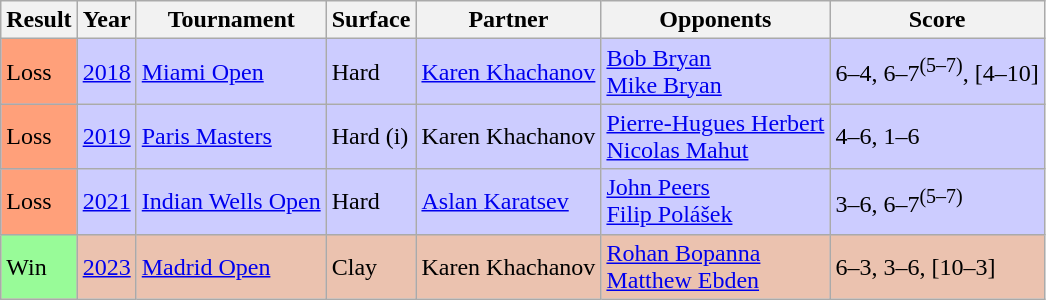<table class="sortable wikitable">
<tr>
<th>Result</th>
<th>Year</th>
<th>Tournament</th>
<th>Surface</th>
<th>Partner</th>
<th>Opponents</th>
<th class="unsortable">Score</th>
</tr>
<tr style="background:#ccf;">
<td bgcolor=ffa07a>Loss</td>
<td><a href='#'>2018</a></td>
<td><a href='#'>Miami Open</a></td>
<td>Hard</td>
<td> <a href='#'>Karen Khachanov</a></td>
<td> <a href='#'>Bob Bryan</a><br> <a href='#'>Mike Bryan</a></td>
<td>6–4, 6–7<sup>(5–7)</sup>, [4–10]</td>
</tr>
<tr style="background:#ccf;">
<td bgcolor=ffa07a>Loss</td>
<td><a href='#'>2019</a></td>
<td><a href='#'>Paris Masters</a></td>
<td>Hard (i)</td>
<td> Karen Khachanov</td>
<td> <a href='#'>Pierre-Hugues Herbert</a><br> <a href='#'>Nicolas Mahut</a></td>
<td>4–6, 1–6</td>
</tr>
<tr style="background:#ccf;">
<td bgcolor=ffa07a>Loss</td>
<td><a href='#'>2021</a></td>
<td><a href='#'>Indian Wells Open</a></td>
<td>Hard</td>
<td> <a href='#'>Aslan Karatsev</a></td>
<td> <a href='#'>John Peers</a><br> <a href='#'>Filip Polášek</a></td>
<td>3–6, 6–7<sup>(5–7)</sup></td>
</tr>
<tr style="background:#ebc2af">
<td bgcolor=98fb98>Win</td>
<td><a href='#'>2023</a></td>
<td><a href='#'>Madrid Open</a></td>
<td>Clay</td>
<td> Karen Khachanov</td>
<td> <a href='#'>Rohan Bopanna</a><br> <a href='#'>Matthew Ebden</a></td>
<td>6–3, 3–6, [10–3]</td>
</tr>
</table>
